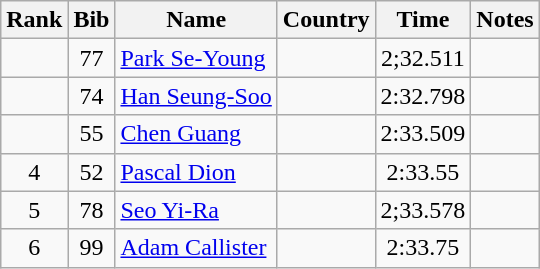<table class="wikitable sortable" style="text-align:center">
<tr>
<th>Rank</th>
<th>Bib</th>
<th>Name</th>
<th>Country</th>
<th>Time</th>
<th>Notes</th>
</tr>
<tr>
<td></td>
<td>77</td>
<td align=left><a href='#'>Park Se-Young</a></td>
<td align=left></td>
<td>2;32.511</td>
<td></td>
</tr>
<tr>
<td></td>
<td>74</td>
<td align=left><a href='#'>Han Seung-Soo</a></td>
<td align=left></td>
<td>2:32.798</td>
<td></td>
</tr>
<tr>
<td></td>
<td>55</td>
<td align=left><a href='#'>Chen Guang</a></td>
<td align=left></td>
<td>2:33.509</td>
<td></td>
</tr>
<tr>
<td>4</td>
<td>52</td>
<td align=left><a href='#'>Pascal Dion</a></td>
<td align=left></td>
<td>2:33.55</td>
<td></td>
</tr>
<tr>
<td>5</td>
<td>78</td>
<td align=left><a href='#'>Seo Yi-Ra</a></td>
<td align=left></td>
<td>2;33.578</td>
<td></td>
</tr>
<tr>
<td>6</td>
<td>99</td>
<td align=left><a href='#'>Adam Callister</a></td>
<td align=left></td>
<td>2:33.75</td>
<td></td>
</tr>
</table>
